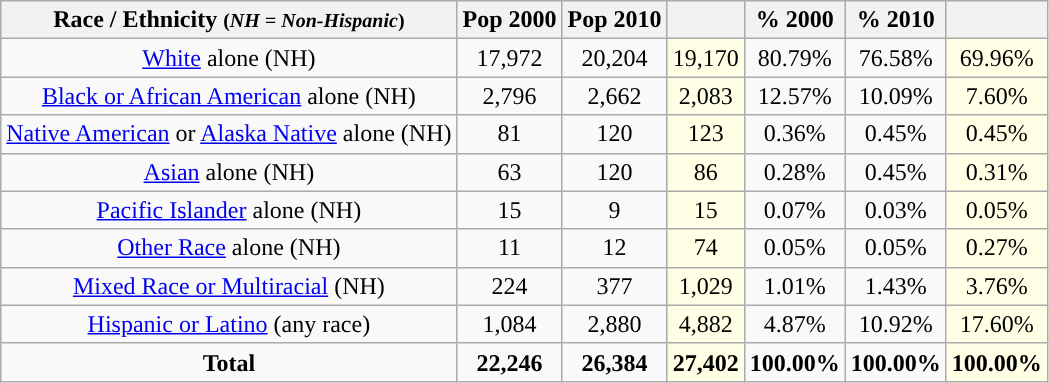<table class="wikitable" style="text-align:center;">
<tr>
<th>Race / Ethnicity <small>(<em>NH = Non-Hispanic</em>)</small></th>
<th>Pop 2000</th>
<th>Pop 2010</th>
<th></th>
<th>% 2000</th>
<th>% 2010</th>
<th></th>
</tr>
<tr>
<td><a href='#'>White</a> alone (NH)</td>
<td>17,972</td>
<td>20,204</td>
<td style='background: #ffffe6;'>19,170</td>
<td>80.79%</td>
<td>76.58%</td>
<td style='background: #ffffe6;'>69.96%</td>
</tr>
<tr>
<td><a href='#'>Black or African American</a> alone (NH)</td>
<td>2,796</td>
<td>2,662</td>
<td style='background: #ffffe6;'>2,083</td>
<td>12.57%</td>
<td>10.09%</td>
<td style='background: #ffffe6;'>7.60%</td>
</tr>
<tr>
<td><a href='#'>Native American</a> or <a href='#'>Alaska Native</a> alone (NH)</td>
<td>81</td>
<td>120</td>
<td style='background: #ffffe6;'>123</td>
<td>0.36%</td>
<td>0.45%</td>
<td style='background: #ffffe6;'>0.45%</td>
</tr>
<tr>
<td><a href='#'>Asian</a> alone (NH)</td>
<td>63</td>
<td>120</td>
<td style='background: #ffffe6;'>86</td>
<td>0.28%</td>
<td>0.45%</td>
<td style='background: #ffffe6;'>0.31%</td>
</tr>
<tr>
<td><a href='#'>Pacific Islander</a> alone (NH)</td>
<td>15</td>
<td>9</td>
<td style='background: #ffffe6;'>15</td>
<td>0.07%</td>
<td>0.03%</td>
<td style='background: #ffffe6;'>0.05%</td>
</tr>
<tr>
<td><a href='#'>Other Race</a> alone (NH)</td>
<td>11</td>
<td>12</td>
<td style='background: #ffffe6;'>74</td>
<td>0.05%</td>
<td>0.05%</td>
<td style='background: #ffffe6;'>0.27%</td>
</tr>
<tr>
<td><a href='#'>Mixed Race or Multiracial</a> (NH)</td>
<td>224</td>
<td>377</td>
<td style='background: #ffffe6;'>1,029</td>
<td>1.01%</td>
<td>1.43%</td>
<td style='background: #ffffe6;'>3.76%</td>
</tr>
<tr>
<td><a href='#'>Hispanic or Latino</a> (any race)</td>
<td>1,084</td>
<td>2,880</td>
<td style='background: #ffffe6;'>4,882</td>
<td>4.87%</td>
<td>10.92%</td>
<td style='background: #ffffe6;'>17.60%</td>
</tr>
<tr>
<td><strong>Total</strong></td>
<td><strong>22,246</strong></td>
<td><strong>26,384</strong></td>
<td style='background: #ffffe6;'><strong>27,402</strong></td>
<td><strong>100.00%</strong></td>
<td><strong>100.00%</strong></td>
<td style='background: #ffffe6;'><strong>100.00%</strong></td>
</tr>
</table>
